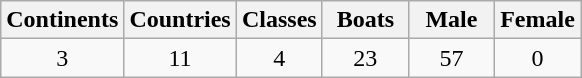<table class="wikitable">
<tr>
<th width=50>Continents</th>
<th width=50>Countries</th>
<th width=50>Classes</th>
<th width=50>Boats</th>
<th width=50>Male</th>
<th width=50>Female</th>
</tr>
<tr>
<td style="text-align:center">3</td>
<td style="text-align:center">11</td>
<td style="text-align:center">4</td>
<td style="text-align:center">23</td>
<td style="text-align:center">57</td>
<td style="text-align:center">0</td>
</tr>
</table>
